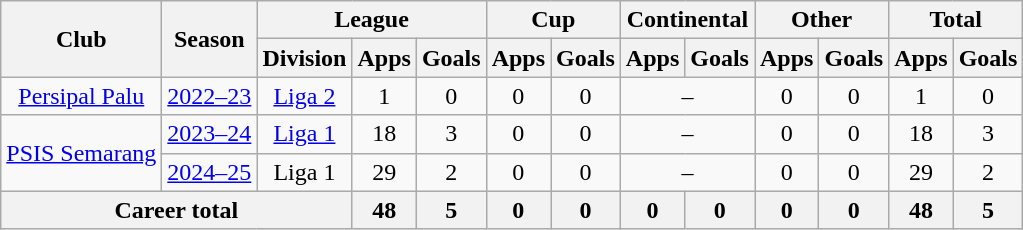<table class="wikitable" style="text-align: center">
<tr>
<th rowspan="2">Club</th>
<th rowspan="2">Season</th>
<th colspan="3">League</th>
<th colspan="2">Cup</th>
<th colspan="2">Continental</th>
<th colspan="2">Other</th>
<th colspan="2">Total</th>
</tr>
<tr>
<th>Division</th>
<th>Apps</th>
<th>Goals</th>
<th>Apps</th>
<th>Goals</th>
<th>Apps</th>
<th>Goals</th>
<th>Apps</th>
<th>Goals</th>
<th>Apps</th>
<th>Goals</th>
</tr>
<tr>
<td><a href='#'>Persipal Palu</a></td>
<td><a href='#'>2022–23</a></td>
<td><a href='#'>Liga 2</a></td>
<td>1</td>
<td>0</td>
<td>0</td>
<td>0</td>
<td colspan="2">–</td>
<td>0</td>
<td>0</td>
<td>1</td>
<td>0</td>
</tr>
<tr>
<td rowspan="2"><a href='#'>PSIS Semarang</a></td>
<td><a href='#'>2023–24</a></td>
<td><a href='#'>Liga 1</a></td>
<td>18</td>
<td>3</td>
<td>0</td>
<td>0</td>
<td colspan="2">–</td>
<td>0</td>
<td>0</td>
<td>18</td>
<td>3</td>
</tr>
<tr>
<td><a href='#'>2024–25</a></td>
<td>Liga 1</td>
<td>29</td>
<td>2</td>
<td>0</td>
<td>0</td>
<td colspan="2">–</td>
<td>0</td>
<td>0</td>
<td>29</td>
<td>2</td>
</tr>
<tr>
<th colspan="3">Career total</th>
<th>48</th>
<th>5</th>
<th>0</th>
<th>0</th>
<th>0</th>
<th>0</th>
<th>0</th>
<th>0</th>
<th>48</th>
<th>5</th>
</tr>
</table>
